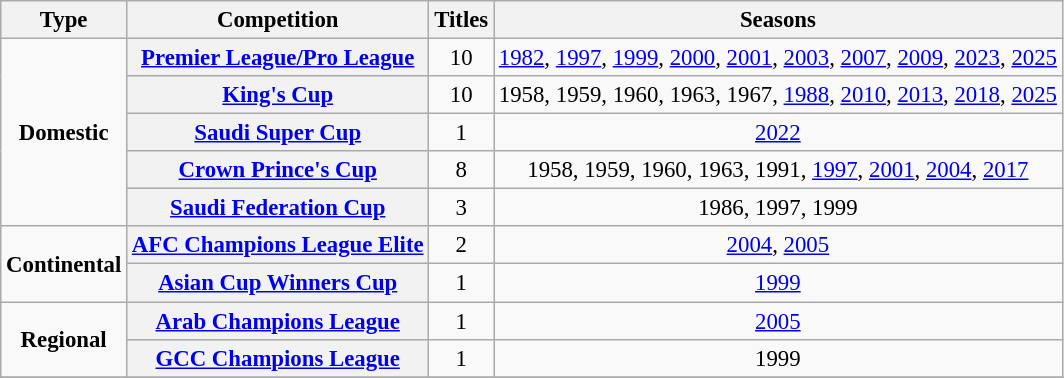<table class="wikitable plainrowheaders" style="font-size:95%; text-align:center;">
<tr>
<th>Type</th>
<th>Competition</th>
<th>Titles</th>
<th>Seasons</th>
</tr>
<tr>
<td rowspan="5"><strong>Domestic</strong></td>
<th scope=col><a href='#'>Premier League/Pro League</a></th>
<td>10</td>
<td><a href='#'>1982</a>, <a href='#'>1997</a>, <a href='#'>1999</a>, <a href='#'>2000</a>, <a href='#'>2001</a>, <a href='#'>2003</a>, <a href='#'>2007</a>, <a href='#'>2009</a>, <a href='#'>2023</a>, <a href='#'>2025</a></td>
</tr>
<tr>
<th scope=col><a href='#'>King's Cup</a></th>
<td>10</td>
<td>1958, 1959, 1960, 1963, 1967, <a href='#'>1988</a>, <a href='#'>2010</a>, <a href='#'>2013</a>, <a href='#'>2018</a>, <a href='#'>2025</a></td>
</tr>
<tr>
<th scope="col"><a href='#'>Saudi Super Cup</a></th>
<td>1</td>
<td><a href='#'>2022</a></td>
</tr>
<tr>
<th scope=col><a href='#'>Crown Prince's Cup</a></th>
<td>8</td>
<td>1958, 1959, 1960, 1963, 1991, <a href='#'>1997</a>, <a href='#'>2001</a>, <a href='#'>2004</a>, <a href='#'>2017</a></td>
</tr>
<tr>
<th scope=col><a href='#'>Saudi Federation Cup</a></th>
<td>3</td>
<td>1986, 1997, 1999</td>
</tr>
<tr>
<td rowspan="2"><strong>Continental</strong></td>
<th scope=col><a href='#'>AFC Champions League Elite</a></th>
<td>2</td>
<td><a href='#'>2004</a>, <a href='#'>2005</a></td>
</tr>
<tr>
<th scope=col><a href='#'>Asian Cup Winners Cup</a></th>
<td>1</td>
<td><a href='#'>1999</a></td>
</tr>
<tr>
<td rowspan="2"><strong>Regional</strong></td>
<th scope=col><a href='#'>Arab Champions League</a></th>
<td>1</td>
<td><a href='#'>2005</a></td>
</tr>
<tr>
<th scope=col><a href='#'>GCC Champions League</a></th>
<td>1</td>
<td>1999</td>
</tr>
<tr>
</tr>
</table>
